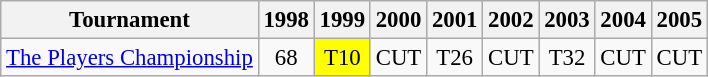<table class="wikitable" style="font-size:95%;text-align:center;">
<tr>
<th>Tournament</th>
<th>1998</th>
<th>1999</th>
<th>2000</th>
<th>2001</th>
<th>2002</th>
<th>2003</th>
<th>2004</th>
<th>2005</th>
</tr>
<tr>
<td align=left><a href='#'>The Players Championship</a></td>
<td>68</td>
<td style="background:yellow;">T10</td>
<td>CUT</td>
<td>T26</td>
<td>CUT</td>
<td>T32</td>
<td>CUT</td>
<td>CUT</td>
</tr>
</table>
